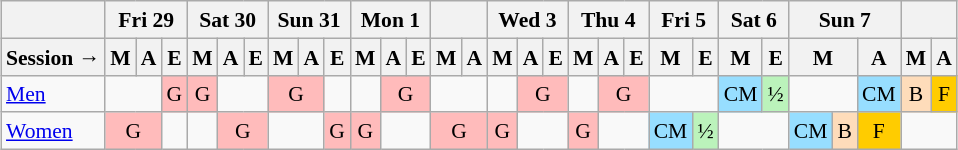<table class="wikitable" style="margin:0.5em auto; font-size:90%; line-height:1.25em; text-align:center;">
<tr>
<th></th>
<th colspan=3>Fri 29</th>
<th colspan=3>Sat 30</th>
<th colspan=3>Sun 31</th>
<th colspan=3>Mon 1</th>
<th colspan=2></th>
<th colspan=3>Wed 3</th>
<th colspan=3>Thu 4</th>
<th colspan=2>Fri 5</th>
<th colspan=2>Sat 6</th>
<th colspan=3>Sun 7</th>
<th colspan=2></th>
</tr>
<tr>
<th>Session →</th>
<th>M</th>
<th>A</th>
<th>E</th>
<th>M</th>
<th>A</th>
<th>E</th>
<th>M</th>
<th>A</th>
<th>E</th>
<th>M</th>
<th>A</th>
<th>E</th>
<th>M</th>
<th>A</th>
<th>M</th>
<th>A</th>
<th>E</th>
<th>M</th>
<th>A</th>
<th>E</th>
<th>M</th>
<th>E</th>
<th>M</th>
<th>E</th>
<th colspan=2>M</th>
<th>A</th>
<th>M</th>
<th>A</th>
</tr>
<tr>
<td style="text-align:left;"><a href='#'>Men</a></td>
<td colspan=2></td>
<td style="background-color:#FFBBBB;">G</td>
<td style="background-color:#FFBBBB;">G</td>
<td colspan=2></td>
<td colspan="2" style="background-color:#FFBBBB;">G</td>
<td></td>
<td></td>
<td colspan="2" style="background-color:#FFBBBB;">G</td>
<td colspan=2></td>
<td></td>
<td colspan="2" style="background-color:#FFBBBB;">G</td>
<td></td>
<td colspan="2" style="background-color:#FFBBBB;">G</td>
<td colspan="2"></td>
<td style="background-color:#97DEFF;">CM</td>
<td style="background-color:#BBF3BB;">½</td>
<td colspan=2></td>
<td style="background-color:#97DEFF;">CM</td>
<td style="background-color:#FEDCBA;">B</td>
<td style="background-color:#FFCC00;">F</td>
</tr>
<tr>
<td style="text-align:left;"><a href='#'>Women</a></td>
<td colspan="2" style="background-color:#FFBBBB;">G</td>
<td></td>
<td></td>
<td colspan="2" style="background-color:#FFBBBB;">G</td>
<td colspan=2></td>
<td style="background-color:#FFBBBB;">G</td>
<td style="background-color:#FFBBBB;">G</td>
<td colspan=2></td>
<td colspan="2" style="background-color:#FFBBBB;">G</td>
<td style="background-color:#FFBBBB;">G</td>
<td colspan=2></td>
<td style="background-color:#FFBBBB;">G</td>
<td colspan=2></td>
<td style="background-color:#97DEFF;">CM</td>
<td style="background-color:#BBF3BB;">½</td>
<td colspan="2"></td>
<td style="background-color:#97DEFF;">CM</td>
<td style="background-color:#FEDCBA;">B</td>
<td style="background-color:#FFCC00;">F</td>
<td colspan="2"></td>
</tr>
</table>
